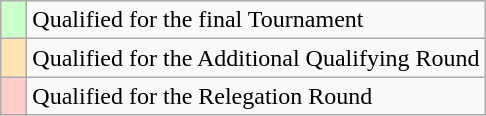<table class="wikitable">
<tr>
<td style="width:10px; background:#cfc;"></td>
<td>Qualified for the final Tournament</td>
</tr>
<tr>
<td style="width:10px; background:moccasin;"></td>
<td>Qualified for the Additional Qualifying Round</td>
</tr>
<tr>
<td style="width:10px; background:#fcc;"></td>
<td>Qualified for the Relegation Round</td>
</tr>
</table>
